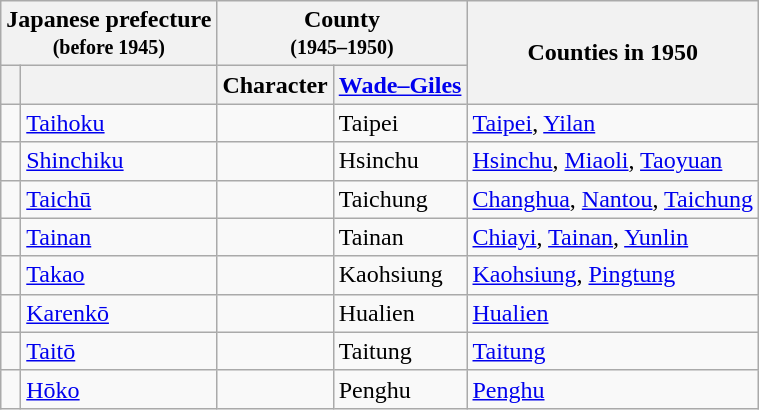<table class="wikitable">
<tr>
<th scope="col" colspan="2">Japanese prefecture<br><small>(before 1945)</small></th>
<th scope="col" colspan="2">County<br><small>(1945–1950)</small></th>
<th scope="col" colspan="2" rowspan="2">Counties in 1950</th>
</tr>
<tr>
<th scope="col"></th>
<th scope="col"></th>
<th scope="col">Character</th>
<th scope="col"><a href='#'>Wade–Giles</a></th>
</tr>
<tr>
<td><span></span></td>
<td><a href='#'>Taihoku</a></td>
<td><span></span></td>
<td>Taipei</td>
<td><a href='#'>Taipei</a>, <a href='#'>Yilan</a></td>
</tr>
<tr>
<td><span></span></td>
<td><a href='#'>Shinchiku</a></td>
<td><span></span></td>
<td>Hsinchu</td>
<td><a href='#'>Hsinchu</a>, <a href='#'>Miaoli</a>, <a href='#'>Taoyuan</a></td>
</tr>
<tr>
<td><span></span></td>
<td><a href='#'>Taichū</a></td>
<td><span></span></td>
<td>Taichung</td>
<td><a href='#'>Changhua</a>, <a href='#'>Nantou</a>, <a href='#'>Taichung</a></td>
</tr>
<tr>
<td><span></span></td>
<td><a href='#'>Tainan</a></td>
<td><span></span></td>
<td>Tainan</td>
<td><a href='#'>Chiayi</a>, <a href='#'>Tainan</a>, <a href='#'>Yunlin</a></td>
</tr>
<tr>
<td><span></span></td>
<td><a href='#'>Takao</a></td>
<td><span></span></td>
<td>Kaohsiung</td>
<td><a href='#'>Kaohsiung</a>, <a href='#'>Pingtung</a></td>
</tr>
<tr>
<td><span></span></td>
<td><a href='#'>Karenkō</a></td>
<td><span></span></td>
<td>Hualien</td>
<td><a href='#'>Hualien</a></td>
</tr>
<tr>
<td><span></span></td>
<td><a href='#'>Taitō</a></td>
<td><span></span></td>
<td>Taitung</td>
<td><a href='#'>Taitung</a></td>
</tr>
<tr>
<td><span></span></td>
<td><a href='#'>Hōko</a></td>
<td><span></span></td>
<td>Penghu</td>
<td><a href='#'>Penghu</a></td>
</tr>
</table>
